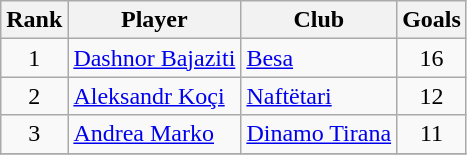<table class="wikitable" style="text-align:center">
<tr>
<th>Rank</th>
<th>Player</th>
<th>Club</th>
<th>Goals</th>
</tr>
<tr>
<td>1</td>
<td align="left"> <a href='#'>Dashnor Bajaziti</a></td>
<td align="left"><a href='#'>Besa</a></td>
<td>16</td>
</tr>
<tr>
<td>2</td>
<td align="left"> <a href='#'>Aleksandr Koçi</a></td>
<td align="left"><a href='#'>Naftëtari</a></td>
<td>12</td>
</tr>
<tr>
<td>3</td>
<td align="left"> <a href='#'>Andrea Marko</a></td>
<td align="left"><a href='#'>Dinamo Tirana</a></td>
<td>11</td>
</tr>
<tr>
</tr>
</table>
